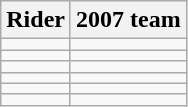<table class="wikitable">
<tr>
<th>Rider</th>
<th>2007 team</th>
</tr>
<tr>
<td></td>
<td></td>
</tr>
<tr>
<td></td>
<td></td>
</tr>
<tr>
<td></td>
<td></td>
</tr>
<tr>
<td></td>
<td></td>
</tr>
<tr>
<td></td>
<td></td>
</tr>
<tr>
<td></td>
<td></td>
</tr>
</table>
